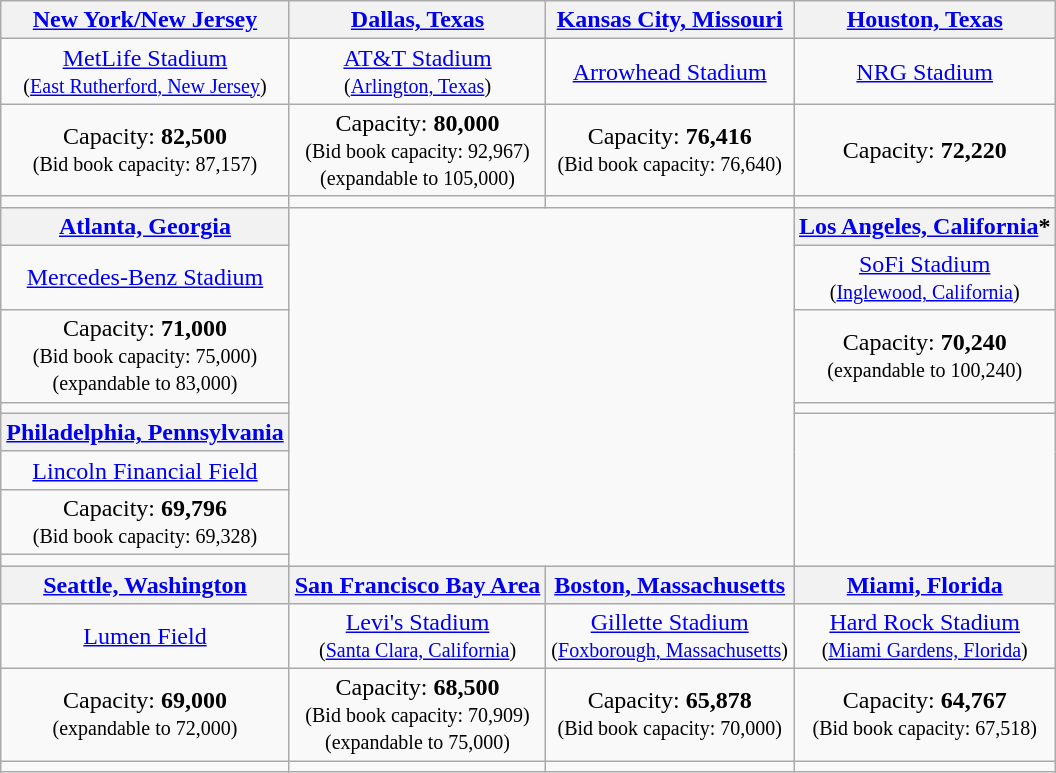<table class="wikitable" style="text-align:center">
<tr>
<th><a href='#'>New York/New Jersey</a></th>
<th><a href='#'>Dallas, Texas</a></th>
<th><a href='#'>Kansas City, Missouri</a></th>
<th><a href='#'>Houston, Texas</a></th>
</tr>
<tr>
<td><a href='#'>MetLife Stadium</a><br><small>(<a href='#'>East Rutherford, New Jersey</a>)</small></td>
<td><a href='#'>AT&T Stadium</a><br><small>(<a href='#'>Arlington, Texas</a>)</small></td>
<td><a href='#'>Arrowhead Stadium</a></td>
<td><a href='#'>NRG Stadium</a></td>
</tr>
<tr>
<td>Capacity: <strong>82,500</strong><br><small>(Bid book capacity: 87,157)</small></td>
<td>Capacity: <strong>80,000</strong><br><small>(Bid book capacity: 92,967)<br>(expandable to 105,000)</small></td>
<td>Capacity: <strong>76,416</strong><br><small>(Bid book capacity: 76,640)</small></td>
<td>Capacity: <strong>72,220</strong></td>
</tr>
<tr>
<td></td>
<td></td>
<td></td>
<td></td>
</tr>
<tr>
<th><a href='#'>Atlanta, Georgia</a></th>
<td colspan="2" rowspan="8"><br></td>
<th><a href='#'>Los Angeles, California</a><strong>*</strong></th>
</tr>
<tr>
<td><a href='#'>Mercedes-Benz Stadium</a></td>
<td><a href='#'>SoFi Stadium</a><br><small>(<a href='#'>Inglewood, California</a>)</small></td>
</tr>
<tr>
<td>Capacity: <strong>71,000</strong><br><small>(Bid book capacity: 75,000)<br>(expandable to 83,000)</small></td>
<td>Capacity: <strong>70,240</strong><br><small>(expandable to 100,240)</small></td>
</tr>
<tr>
<td></td>
<td></td>
</tr>
<tr>
<th><a href='#'>Philadelphia, Pennsylvania</a></th>
</tr>
<tr>
<td><a href='#'>Lincoln Financial Field</a></td>
</tr>
<tr>
<td>Capacity: <strong>69,796</strong><br><small>(Bid book capacity: 69,328)</small></td>
</tr>
<tr>
<td></td>
</tr>
<tr>
<th><a href='#'>Seattle, Washington</a></th>
<th><a href='#'>San Francisco Bay Area</a></th>
<th><a href='#'>Boston, Massachusetts</a></th>
<th><a href='#'>Miami, Florida</a></th>
</tr>
<tr>
<td><a href='#'>Lumen Field</a></td>
<td><a href='#'>Levi's Stadium</a> <br><small>(<a href='#'>Santa Clara, California</a>)</small></td>
<td><a href='#'>Gillette Stadium</a><br><small>(<a href='#'>Foxborough, Massachusetts</a>)</small></td>
<td><a href='#'>Hard Rock Stadium</a><br><small>(<a href='#'>Miami Gardens, Florida</a>)</small></td>
</tr>
<tr>
<td>Capacity: <strong>69,000</strong><br><small>(expandable to 72,000)</small></td>
<td>Capacity: <strong>68,500</strong><br><small>(Bid book capacity: 70,909)<br>(expandable to 75,000)</small></td>
<td>Capacity: <strong>65,878</strong><br><small>(Bid book capacity: 70,000)</small></td>
<td>Capacity: <strong>64,767</strong><br><small>(Bid book capacity: 67,518)</small></td>
</tr>
<tr>
<td></td>
<td></td>
<td></td>
<td></td>
</tr>
</table>
